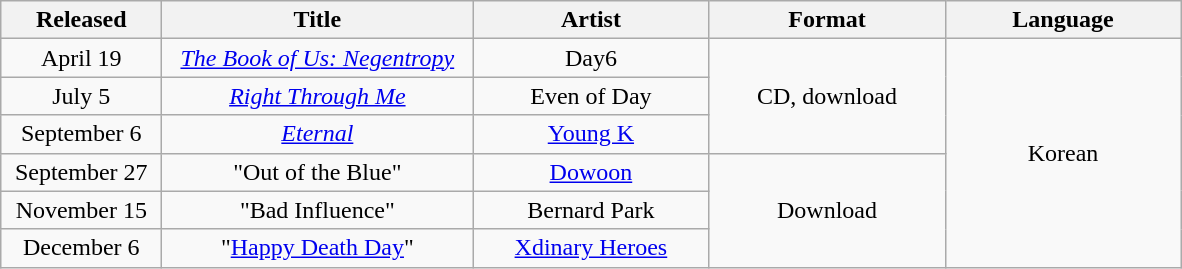<table class="wikitable plainrowheaders" style="text-align:center;">
<tr>
<th width="100">Released</th>
<th width="200">Title</th>
<th width="150">Artist</th>
<th width="150">Format</th>
<th width="150">Language</th>
</tr>
<tr>
<td>April 19</td>
<td><em><a href='#'>The Book of Us: Negentropy</a></em></td>
<td>Day6</td>
<td rowspan="3">CD, download</td>
<td rowspan="6">Korean</td>
</tr>
<tr>
<td>July 5</td>
<td><em><a href='#'>Right Through Me</a></em></td>
<td>Even of Day</td>
</tr>
<tr>
<td>September 6</td>
<td><em><a href='#'>Eternal</a></em></td>
<td><a href='#'>Young K</a></td>
</tr>
<tr>
<td>September 27</td>
<td>"Out of the Blue"</td>
<td><a href='#'>Dowoon</a></td>
<td rowspan="3">Download</td>
</tr>
<tr>
<td>November 15</td>
<td>"Bad Influence"</td>
<td>Bernard Park</td>
</tr>
<tr>
<td>December 6</td>
<td>"<a href='#'>Happy Death Day</a>"</td>
<td><a href='#'>Xdinary Heroes</a></td>
</tr>
</table>
